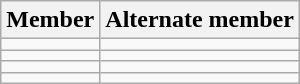<table class="wikitable">
<tr>
<th>Member</th>
<th>Alternate member</th>
</tr>
<tr>
<td></td>
<td></td>
</tr>
<tr>
<td></td>
<td></td>
</tr>
<tr>
<td></td>
<td></td>
</tr>
<tr>
<td></td>
<td></td>
</tr>
</table>
